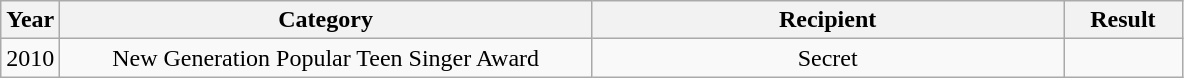<table class="wikitable" style="text-align:center">
<tr>
<th width="5%">Year</th>
<th width="45%">Category</th>
<th width="40%">Recipient</th>
<th width="10%">Result</th>
</tr>
<tr>
<td>2010</td>
<td>New Generation Popular Teen Singer Award</td>
<td>Secret</td>
<td></td>
</tr>
</table>
